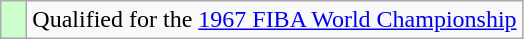<table class="wikitable">
<tr>
<td width=10px bgcolor="#ccffcc"></td>
<td>Qualified for the <a href='#'>1967 FIBA World Championship</a></td>
</tr>
</table>
